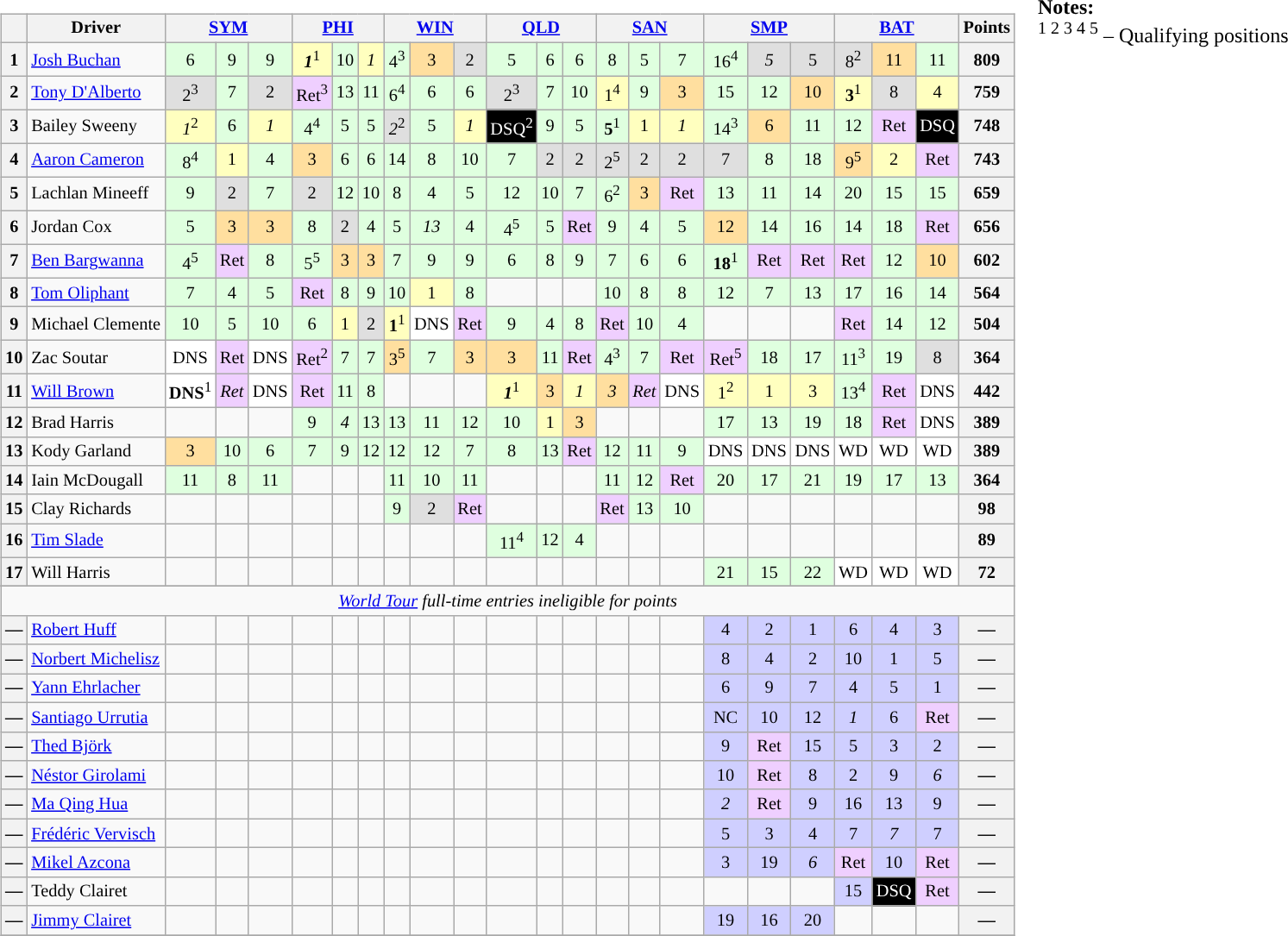<table>
<tr>
<td style="vertical-align:top;"><br><table class="wikitable" style="font-size: 85%; text-align:center">
<tr>
<th style="vertical-align:middle"></th>
<th style="vertical-align:middle;background">Driver</th>
<th colspan="3"><a href='#'>SYM</a><br></th>
<th colspan="3"><a href='#'>PHI</a><br></th>
<th colspan="3"><a href='#'>WIN</a><br></th>
<th colspan="3"><a href='#'>QLD</a><br></th>
<th colspan="3"><a href='#'>SAN</a><br></th>
<th colspan="3"><a href='#'>SMP</a><br></th>
<th colspan="3"><a href='#'>BAT</a><br></th>
<th style="vertical-align:middle">Points</th>
</tr>
<tr>
<th>1</th>
<td style="text-align:left"> <a href='#'>Josh Buchan</a></td>
<td style="background:#dfffdf">6</td>
<td style="background:#dfffdf">9</td>
<td style="background:#dfffdf">9</td>
<td style="background:#ffffbf"><strong><em>1</em></strong><sup>1</sup></td>
<td style="background:#dfffdf">10</td>
<td style="background:#ffffbf"><em>1</em></td>
<td style="background:#dfffdf">4<sup>3</sup></td>
<td style="background:#ffdf9f">3</td>
<td style="background:#dfdfdf">2</td>
<td style="background:#dfffdf">5</td>
<td style="background:#dfffdf">6</td>
<td style="background:#dfffdf">6</td>
<td style="background:#dfffdf">8</td>
<td style="background:#dfffdf">5</td>
<td style="background:#dfffdf">7</td>
<td style="background:#dfffdf">16<sup>4</sup></td>
<td style="background:#dfdfdf"><em>5</em></td>
<td style="background:#dfdfdf">5</td>
<td style="background:#dfdfdf">8<sup>2</sup></td>
<td style="background:#ffdf9f">11</td>
<td style="background:#dfffdf">11</td>
<th>809</th>
</tr>
<tr>
<th>2</th>
<td style="text-align:left"> <a href='#'>Tony D'Alberto</a></td>
<td style="background:#dfdfdf">2<sup>3</sup></td>
<td style="background:#dfffdf">7</td>
<td style="background:#dfdfdf">2</td>
<td style="background:#efcfff">Ret<sup>3</sup></td>
<td style="background:#dfffdf">13</td>
<td style="background:#dfffdf">11</td>
<td style="background:#dfffdf">6<sup>4</sup></td>
<td style="background:#dfffdf">6</td>
<td style="background:#dfffdf">6</td>
<td style="background:#dfdfdf">2<sup>3</sup></td>
<td style="background:#dfffdf">7</td>
<td style="background:#dfffdf">10</td>
<td style="background:#ffffbf">1<sup>4</sup></td>
<td style="background:#dfffdf">9</td>
<td style="background:#ffdf9f">3</td>
<td style="background:#dfffdf">15</td>
<td style="background:#dfffdf">12</td>
<td style="background:#ffdf9f">10</td>
<td style="background:#ffffbf"><strong>3</strong><sup>1</sup></td>
<td style="background:#dfdfdf">8</td>
<td style="background:#ffffbf">4</td>
<th>759</th>
</tr>
<tr>
<th>3</th>
<td style="text-align:left"> Bailey Sweeny</td>
<td style="background:#ffffbf"><em>1</em><sup>2</sup></td>
<td style="background:#dfffdf">6</td>
<td style="background:#ffffbf"><em>1</em></td>
<td style="background:#dfffdf">4<sup>4</sup></td>
<td style="background:#dfffdf">5</td>
<td style="background:#dfffdf">5</td>
<td style="background:#dfdfdf"><em>2</em><sup>2</sup></td>
<td style="background:#dfffdf">5</td>
<td style="background:#ffffbf"><em>1</em></td>
<td style="background:#000000; color:white">DSQ<sup>2</sup></td>
<td style="background:#dfffdf">9</td>
<td style="background:#dfffdf">5</td>
<td style="background:#dfffdf"><strong>5</strong><sup>1</sup></td>
<td style="background:#ffffbf">1</td>
<td style="background:#ffffbf"><em>1</em></td>
<td style="background:#dfffdf">14<sup>3</sup></td>
<td style="background:#ffdf9f">6</td>
<td style="background:#dfffdf">11</td>
<td style="background:#dfffdf">12</td>
<td style="background:#efcfff">Ret</td>
<td style="background:#000000; color:white">DSQ</td>
<th>748</th>
</tr>
<tr>
<th>4</th>
<td style="text-align:left"> <a href='#'>Aaron Cameron</a></td>
<td style="background:#dfffdf">8<sup>4</sup></td>
<td style="background:#ffffbf">1</td>
<td style="background:#dfffdf">4</td>
<td style="background:#ffdf9f">3</td>
<td style="background:#dfffdf">6</td>
<td style="background:#dfffdf">6</td>
<td style="background:#dfffdf">14</td>
<td style="background:#dfffdf">8</td>
<td style="background:#dfffdf">10</td>
<td style="background:#dfffdf">7</td>
<td style="background:#dfdfdf">2</td>
<td style="background:#dfdfdf">2</td>
<td style="background:#dfdfdf">2<sup>5</sup></td>
<td style="background:#dfdfdf">2</td>
<td style="background:#dfdfdf">2</td>
<td style="background:#dfdfdf">7</td>
<td style="background:#dfffdf">8</td>
<td style="background:#dfffdf">18</td>
<td style="background:#ffdf9f">9<sup>5</sup></td>
<td style="background:#ffffbf">2</td>
<td style="background:#efcfff">Ret</td>
<th>743</th>
</tr>
<tr>
<th>5</th>
<td style="text-align:left"> Lachlan Mineeff</td>
<td style="background:#dfffdf">9</td>
<td style="background:#dfdfdf">2</td>
<td style="background:#dfffdf">7</td>
<td style="background:#dfdfdf">2</td>
<td style="background:#dfffdf">12</td>
<td style="background:#dfffdf">10</td>
<td style="background:#dfffdf">8</td>
<td style="background:#dfffdf">4</td>
<td style="background:#dfffdf">5</td>
<td style="background:#dfffdf">12</td>
<td style="background:#dfffdf">10</td>
<td style="background:#dfffdf">7</td>
<td style="background:#dfffdf">6<sup>2</sup></td>
<td style="background:#ffdf9f">3</td>
<td style="background:#efcfff">Ret</td>
<td style="background:#dfffdf">13</td>
<td style="background:#dfffdf">11</td>
<td style="background:#dfffdf">14</td>
<td style="background:#dfffdf">20</td>
<td style="background:#dfffdf">15</td>
<td style="background:#dfffdf">15</td>
<th>659</th>
</tr>
<tr>
<th>6</th>
<td style="text-align:left"> Jordan Cox</td>
<td style="background:#dfffdf">5</td>
<td style="background:#ffdf9f">3</td>
<td style="background:#ffdf9f">3</td>
<td style="background:#dfffdf">8</td>
<td style="background:#dfdfdf">2</td>
<td style="background:#dfffdf">4</td>
<td style="background:#dfffdf">5</td>
<td style="background:#dfffdf"><em>13</em></td>
<td style="background:#dfffdf">4</td>
<td style="background:#dfffdf">4<sup>5</sup></td>
<td style="background:#dfffdf">5</td>
<td style="background:#efcfff">Ret</td>
<td style="background:#dfffdf">9</td>
<td style="background:#dfffdf">4</td>
<td style="background:#dfffdf">5</td>
<td style="background:#ffdf9f">12</td>
<td style="background:#dfffdf">14</td>
<td style="background:#dfffdf">16</td>
<td style="background:#dfffdf">14</td>
<td style="background:#dfffdf">18</td>
<td style="background:#efcfff">Ret</td>
<th>656</th>
</tr>
<tr>
<th>7</th>
<td style="text-align:left"> <a href='#'>Ben Bargwanna</a></td>
<td style="background:#dfffdf">4<sup>5</sup></td>
<td style="background:#efcfff">Ret</td>
<td style="background:#dfffdf">8</td>
<td style="background:#dfffdf">5<sup>5</sup></td>
<td style="background:#ffdf9f">3</td>
<td style="background:#ffdf9f">3</td>
<td style="background:#dfffdf">7</td>
<td style="background:#dfffdf">9</td>
<td style="background:#dfffdf">9</td>
<td style="background:#dfffdf">6</td>
<td style="background:#dfffdf">8</td>
<td style="background:#dfffdf">9</td>
<td style="background:#dfffdf">7</td>
<td style="background:#dfffdf">6</td>
<td style="background:#dfffdf">6</td>
<td style="background:#dfffdf"><strong>18</strong><sup>1</sup></td>
<td style="background:#efcfff">Ret</td>
<td style="background:#efcfff">Ret</td>
<td style="background:#efcfff">Ret</td>
<td style="background:#dfffdf">12</td>
<td style="background:#ffdf9f">10</td>
<th>602</th>
</tr>
<tr>
<th>8</th>
<td style="text-align:left"> <a href='#'>Tom Oliphant</a></td>
<td style="background:#dfffdf">7</td>
<td style="background:#dfffdf">4</td>
<td style="background:#dfffdf">5</td>
<td style="background:#efcfff">Ret</td>
<td style="background:#dfffdf">8</td>
<td style="background:#dfffdf">9</td>
<td style="background:#dfffdf">10</td>
<td style="background:#ffffbf">1</td>
<td style="background:#dfffdf">8</td>
<td></td>
<td></td>
<td></td>
<td style="background:#dfffdf">10</td>
<td style="background:#dfffdf">8</td>
<td style="background:#dfffdf">8</td>
<td style="background:#dfffdf">12</td>
<td style="background:#dfffdf">7</td>
<td style="background:#dfffdf">13</td>
<td style="background:#dfffdf">17</td>
<td style="background:#dfffdf">16</td>
<td style="background:#dfffdf">14</td>
<th>564</th>
</tr>
<tr>
<th>9</th>
<td style="text-align:left" nowrap> Michael Clemente</td>
<td style="background:#dfffdf">10</td>
<td style="background:#dfffdf">5</td>
<td style="background:#dfffdf">10</td>
<td style="background:#dfffdf">6</td>
<td style="background:#ffffbf">1</td>
<td style="background:#dfdfdf">2</td>
<td style="background:#ffffbf"><strong>1</strong><sup>1</sup></td>
<td style="background:#ffffff">DNS</td>
<td style="background:#efcfff">Ret</td>
<td style="background:#dfffdf">9</td>
<td style="background:#dfffdf">4</td>
<td style="background:#dfffdf">8</td>
<td style="background:#efcfff">Ret</td>
<td style="background:#dfffdf">10</td>
<td style="background:#dfffdf">4</td>
<td></td>
<td></td>
<td></td>
<td style="background:#efcfff">Ret</td>
<td style="background:#dfffdf">14</td>
<td style="background:#dfffdf">12</td>
<th>504</th>
</tr>
<tr>
<th>10</th>
<td style="text-align:left"> Zac Soutar</td>
<td style="background:#ffffff">DNS</td>
<td style="background:#efcfff">Ret</td>
<td style="background:#ffffff">DNS</td>
<td style="background:#efcfff">Ret<sup>2</sup></td>
<td style="background:#dfffdf">7</td>
<td style="background:#dfffdf">7</td>
<td style="background:#ffdf9f">3<sup>5</sup></td>
<td style="background:#dfffdf">7</td>
<td style="background:#ffdf9f">3</td>
<td style="background:#ffdf9f">3</td>
<td style="background:#dfffdf">11</td>
<td style="background:#efcfff">Ret</td>
<td style="background:#dfffdf">4<sup>3</sup></td>
<td style="background:#dfffdf">7</td>
<td style="background:#efcfff">Ret</td>
<td style="background:#efcfff">Ret<sup>5</sup></td>
<td style="background:#dfffdf">18</td>
<td style="background:#dfffdf">17</td>
<td style="background:#dfffdf">11<sup>3</sup></td>
<td style="background:#dfffdf">19</td>
<td style="background:#dfdfdf">8</td>
<th>364</th>
</tr>
<tr>
<th>11</th>
<td style="text-align:left"> <a href='#'>Will Brown</a></td>
<td style="background:#ffffff"><strong>DNS</strong><sup>1</sup></td>
<td style="background:#efcfff"><em>Ret</em></td>
<td style="background:#ffffff">DNS</td>
<td style="background:#efcfff">Ret</td>
<td style="background:#dfffdf">11</td>
<td style="background:#dfffdf">8</td>
<td></td>
<td></td>
<td></td>
<td style="background:#ffffbf"><strong><em>1</em></strong><sup>1</sup></td>
<td style="background:#ffdf9f">3</td>
<td style="background:#ffffbf"><em>1</em></td>
<td style="background:#ffdf9f"><em>3</em></td>
<td style="background:#efcfff"><em>Ret</em></td>
<td style="background:#ffffff">DNS</td>
<td style="background:#ffffbf">1<sup>2</sup></td>
<td style="background:#ffffbf">1</td>
<td style="background:#ffffbf">3</td>
<td style="background:#dfffdf">13<sup>4</sup></td>
<td style="background:#efcfff">Ret</td>
<td style="background:#ffffff">DNS</td>
<th>442</th>
</tr>
<tr>
<th>12</th>
<td style="text-align:left"> Brad Harris</td>
<td></td>
<td></td>
<td></td>
<td style="background:#dfffdf">9</td>
<td style="background:#dfffdf"><em>4</em></td>
<td style="background:#dfffdf">13</td>
<td style="background:#dfffdf">13</td>
<td style="background:#dfffdf">11</td>
<td style="background:#dfffdf">12</td>
<td style="background:#dfffdf">10</td>
<td style="background:#ffffbf">1</td>
<td style="background:#ffdf9f">3</td>
<td></td>
<td></td>
<td></td>
<td style="background:#dfffdf">17</td>
<td style="background:#dfffdf">13</td>
<td style="background:#dfffdf">19</td>
<td style="background:#dfffdf">18</td>
<td style="background:#efcfff">Ret</td>
<td style="background:#ffffff">DNS</td>
<th>389</th>
</tr>
<tr>
<th>13</th>
<td style="text-align:left"> Kody Garland</td>
<td style="background:#ffdf9f">3</td>
<td style="background:#dfffdf">10</td>
<td style="background:#dfffdf">6</td>
<td style="background:#dfffdf">7</td>
<td style="background:#dfffdf">9</td>
<td style="background:#dfffdf">12</td>
<td style="background:#dfffdf">12</td>
<td style="background:#dfffdf">12</td>
<td style="background:#dfffdf">7</td>
<td style="background:#dfffdf">8</td>
<td style="background:#dfffdf">13</td>
<td style="background:#efcfff">Ret</td>
<td style="background:#dfffdf">12</td>
<td style="background:#dfffdf">11</td>
<td style="background:#dfffdf">9</td>
<td style="background:#ffffff">DNS</td>
<td style="background:#ffffff">DNS</td>
<td style="background:#ffffff">DNS</td>
<td style="background:#ffffff">WD</td>
<td style="background:#ffffff">WD</td>
<td style="background:#ffffff">WD</td>
<th>389</th>
</tr>
<tr>
<th>14</th>
<td style="text-align:left"> Iain McDougall</td>
<td style="background:#dfffdf">11</td>
<td style="background:#dfffdf">8</td>
<td style="background:#dfffdf">11</td>
<td></td>
<td></td>
<td></td>
<td style="background:#dfffdf">11</td>
<td style="background:#dfffdf">10</td>
<td style="background:#dfffdf">11</td>
<td></td>
<td></td>
<td></td>
<td style="background:#dfffdf">11</td>
<td style="background:#dfffdf">12</td>
<td style="background:#efcfff">Ret</td>
<td style="background:#dfffdf">20</td>
<td style="background:#dfffdf">17</td>
<td style="background:#dfffdf">21</td>
<td style="background:#dfffdf">19</td>
<td style="background:#dfffdf">17</td>
<td style="background:#dfffdf">13</td>
<th>364</th>
</tr>
<tr>
<th>15</th>
<td style="text-align:left"> Clay Richards</td>
<td></td>
<td></td>
<td></td>
<td></td>
<td></td>
<td></td>
<td style="background:#dfffdf">9</td>
<td style="background:#dfdfdf">2</td>
<td style="background:#efcfff">Ret</td>
<td></td>
<td></td>
<td></td>
<td style="background:#efcfff">Ret</td>
<td style="background:#dfffdf">13</td>
<td style="background:#dfffdf">10</td>
<td></td>
<td></td>
<td></td>
<td></td>
<td></td>
<td></td>
<th>98</th>
</tr>
<tr>
<th>16</th>
<td style="text-align:left"> <a href='#'>Tim Slade</a></td>
<td></td>
<td></td>
<td></td>
<td></td>
<td></td>
<td></td>
<td></td>
<td></td>
<td></td>
<td style="background:#dfffdf">11<sup>4</sup></td>
<td style="background:#dfffdf">12</td>
<td style="background:#dfffdf">4</td>
<td></td>
<td></td>
<td></td>
<td></td>
<td></td>
<td></td>
<td></td>
<td></td>
<td></td>
<th>89</th>
</tr>
<tr>
<th>17</th>
<td style="text-align:left"> Will Harris</td>
<td></td>
<td></td>
<td></td>
<td></td>
<td></td>
<td></td>
<td></td>
<td></td>
<td></td>
<td></td>
<td></td>
<td></td>
<td></td>
<td></td>
<td></td>
<td style="background:#dfffdf">21</td>
<td style="background:#dfffdf">15</td>
<td style="background:#dfffdf">22</td>
<td style="background:#ffffff">WD</td>
<td style="background:#ffffff">WD</td>
<td style="background:#ffffff">WD</td>
<th>72</th>
</tr>
<tr>
</tr>
<tr>
<td colspan="24" style="text-align:center"><em><a href='#'>World Tour</a> full-time entries ineligible for points</em></td>
</tr>
<tr>
<th>—</th>
<td style="text-align:left"> <a href='#'>Robert Huff</a></td>
<td></td>
<td></td>
<td></td>
<td></td>
<td></td>
<td></td>
<td></td>
<td></td>
<td></td>
<td></td>
<td></td>
<td></td>
<td></td>
<td></td>
<td></td>
<td style="background:#cfcfff;">4</td>
<td style="background:#cfcfff;">2</td>
<td style="background:#cfcfff;">1</td>
<td style="background:#cfcfff;">6</td>
<td style="background:#cfcfff;">4</td>
<td style="background:#cfcfff;">3</td>
<th>—</th>
</tr>
<tr>
<th>—</th>
<td style="text-align:left"> <a href='#'>Norbert Michelisz</a></td>
<td></td>
<td></td>
<td></td>
<td></td>
<td></td>
<td></td>
<td></td>
<td></td>
<td></td>
<td></td>
<td></td>
<td></td>
<td></td>
<td></td>
<td></td>
<td style="background:#cfcfff;">8</td>
<td style="background:#cfcfff;">4</td>
<td style="background:#cfcfff;">2</td>
<td style="background:#cfcfff;">10</td>
<td style="background:#cfcfff;">1</td>
<td style="background:#cfcfff;">5</td>
<th>—</th>
</tr>
<tr>
<th>—</th>
<td style="text-align:left"> <a href='#'>Yann Ehrlacher</a></td>
<td></td>
<td></td>
<td></td>
<td></td>
<td></td>
<td></td>
<td></td>
<td></td>
<td></td>
<td></td>
<td></td>
<td></td>
<td></td>
<td></td>
<td></td>
<td style="background:#cfcfff;">6</td>
<td style="background:#cfcfff;">9</td>
<td style="background:#cfcfff;">7</td>
<td style="background:#cfcfff;">4</td>
<td style="background:#cfcfff;">5</td>
<td style="background:#cfcfff;">1</td>
<th>—</th>
</tr>
<tr>
<th>—</th>
<td style="text-align:left"> <a href='#'>Santiago Urrutia</a></td>
<td></td>
<td></td>
<td></td>
<td></td>
<td></td>
<td></td>
<td></td>
<td></td>
<td></td>
<td></td>
<td></td>
<td></td>
<td></td>
<td></td>
<td></td>
<td style="background:#cfcfff;">NC</td>
<td style="background:#cfcfff;">10</td>
<td style="background:#cfcfff;">12</td>
<td style="background:#cfcfff;"><em>1</em></td>
<td style="background:#cfcfff;">6</td>
<td style="background:#efcfff">Ret</td>
<th>—</th>
</tr>
<tr>
<th>—</th>
<td style="text-align:left"> <a href='#'>Thed Björk</a></td>
<td></td>
<td></td>
<td></td>
<td></td>
<td></td>
<td></td>
<td></td>
<td></td>
<td></td>
<td></td>
<td></td>
<td></td>
<td></td>
<td></td>
<td></td>
<td style="background:#cfcfff">9</td>
<td style="background:#efcfff">Ret</td>
<td style="background:#cfcfff">15</td>
<td style="background:#cfcfff">5</td>
<td style="background:#cfcfff">3</td>
<td style="background:#cfcfff">2</td>
<th>—</th>
</tr>
<tr>
<th>—</th>
<td style="text-align:left"> <a href='#'>Néstor Girolami</a></td>
<td></td>
<td></td>
<td></td>
<td></td>
<td></td>
<td></td>
<td></td>
<td></td>
<td></td>
<td></td>
<td></td>
<td></td>
<td></td>
<td></td>
<td></td>
<td style="background:#cfcfff">10</td>
<td style="background:#efcfff">Ret</td>
<td style="background:#cfcfff">8</td>
<td style="background:#cfcfff">2</td>
<td style="background:#cfcfff">9</td>
<td style="background:#cfcfff"><em>6</em></td>
<th>—</th>
</tr>
<tr>
<th>—</th>
<td style="text-align:left"> <a href='#'>Ma Qing Hua</a></td>
<td></td>
<td></td>
<td></td>
<td></td>
<td></td>
<td></td>
<td></td>
<td></td>
<td></td>
<td></td>
<td></td>
<td></td>
<td></td>
<td></td>
<td></td>
<td style=background:#cfcfff><em>2</em></td>
<td style=background:#efcfff>Ret</td>
<td style=background:#cfcfff>9</td>
<td style=background:#cfcfff>16</td>
<td style=background:#cfcfff>13</td>
<td style=background:#cfcfff>9</td>
<th>—</th>
</tr>
<tr>
<th>—</th>
<td style="text-align:left"> <a href='#'>Frédéric Vervisch</a></td>
<td></td>
<td></td>
<td></td>
<td></td>
<td></td>
<td></td>
<td></td>
<td></td>
<td></td>
<td></td>
<td></td>
<td></td>
<td></td>
<td></td>
<td></td>
<td style="background:#cfcfff;">5</td>
<td style="background:#cfcfff;">3</td>
<td style="background:#cfcfff;">4</td>
<td style="background:#cfcfff;">7</td>
<td style="background:#cfcfff;"><em>7</em></td>
<td style="background:#cfcfff;">7</td>
<th>—</th>
</tr>
<tr>
<th>—</th>
<td style="text-align:left"> <a href='#'>Mikel Azcona</a></td>
<td></td>
<td></td>
<td></td>
<td></td>
<td></td>
<td></td>
<td></td>
<td></td>
<td></td>
<td></td>
<td></td>
<td></td>
<td></td>
<td></td>
<td></td>
<td style=background:#cfcfff>3</td>
<td style=background:#cfcfff>19</td>
<td style=background:#cfcfff><em>6</em></td>
<td style=background:#efcfff>Ret</td>
<td style=background:#cfcfff>10</td>
<td style=background:#efcfff>Ret</td>
<th>—</th>
</tr>
<tr>
<th>—</th>
<td style="text-align:left"> Teddy Clairet</td>
<td></td>
<td></td>
<td></td>
<td></td>
<td></td>
<td></td>
<td></td>
<td></td>
<td></td>
<td></td>
<td></td>
<td></td>
<td></td>
<td></td>
<td></td>
<td></td>
<td></td>
<td></td>
<td style="background:#cfcfff;">15</td>
<td style="background:#000000; color:white">DSQ</td>
<td style=background:#efcfff>Ret</td>
<th>—</th>
</tr>
<tr>
<th>—</th>
<td style="text-align:left"> <a href='#'>Jimmy Clairet</a></td>
<td></td>
<td></td>
<td></td>
<td></td>
<td></td>
<td></td>
<td></td>
<td></td>
<td></td>
<td></td>
<td></td>
<td></td>
<td></td>
<td></td>
<td></td>
<td style="background:#cfcfff;">19</td>
<td style="background:#cfcfff;">16</td>
<td style="background:#cfcfff;">20</td>
<td></td>
<td></td>
<td></td>
<th>—</th>
</tr>
<tr>
</tr>
</table>
</td>
<td style="vertical-align:top;"><br>
<span><strong>Notes:</strong><br><sup>1 2 3 4 5</sup> – Qualifying positions</span></td>
</tr>
</table>
